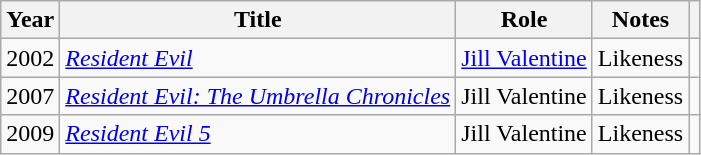<table class="wikitable sortable">
<tr>
<th>Year</th>
<th>Title</th>
<th>Role</th>
<th class="unsortable">Notes</th>
<th scope="col" class="unsortable"></th>
</tr>
<tr>
<td>2002</td>
<td><em><a href='#'>Resident Evil</a></em></td>
<td><a href='#'>Jill Valentine</a></td>
<td>Likeness</td>
<td></td>
</tr>
<tr>
<td>2007</td>
<td><em><a href='#'>Resident Evil: The Umbrella Chronicles</a></em></td>
<td>Jill Valentine</td>
<td>Likeness</td>
<td></td>
</tr>
<tr>
<td>2009</td>
<td><em><a href='#'>Resident Evil 5</a></em></td>
<td>Jill Valentine</td>
<td>Likeness</td>
<td></td>
</tr>
</table>
